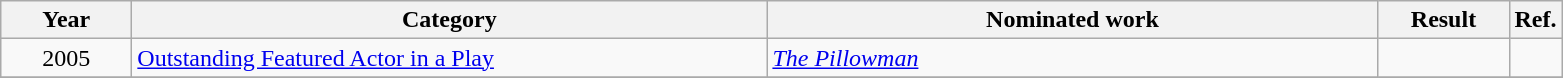<table class=wikitable>
<tr>
<th scope="col" style="width:5em;">Year</th>
<th scope="col" style="width:26em;">Category</th>
<th scope="col" style="width:25em;">Nominated work</th>
<th scope="col" style="width:5em;">Result</th>
<th>Ref.</th>
</tr>
<tr>
<td style="text-align:center;">2005</td>
<td><a href='#'>Outstanding Featured Actor in a Play</a></td>
<td><em><a href='#'>The Pillowman</a></em></td>
<td></td>
<td></td>
</tr>
<tr>
</tr>
</table>
